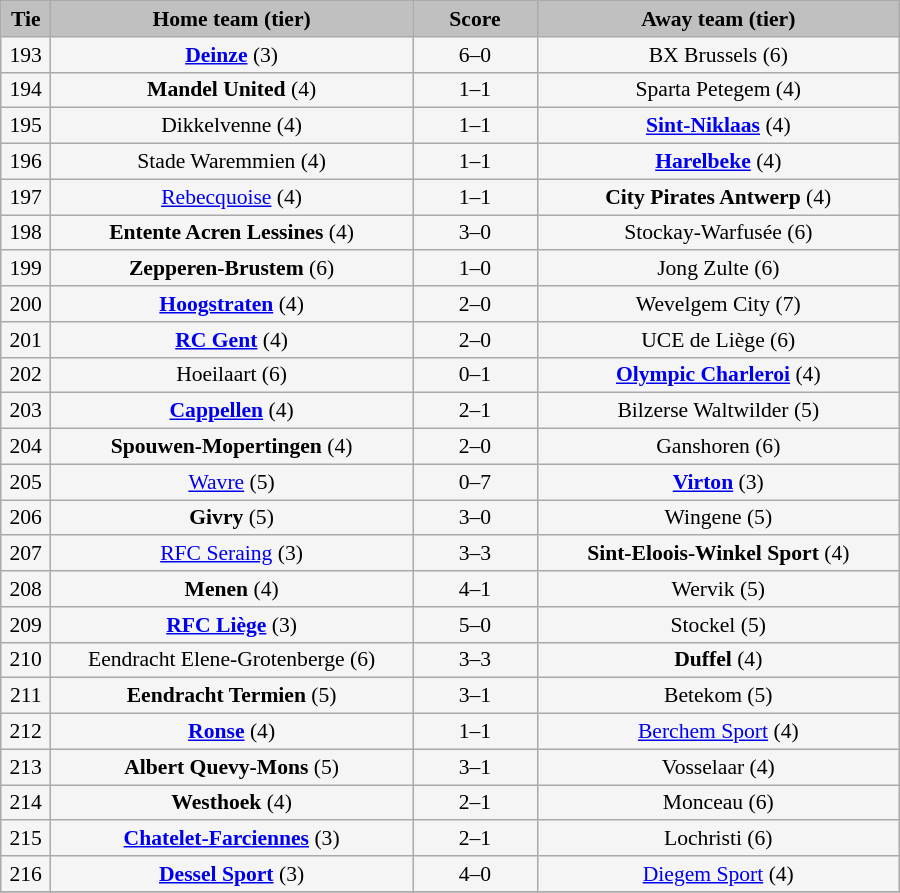<table class="wikitable" style="width: 600px; background:WhiteSmoke; text-align:center; font-size:90%">
<tr>
<td scope="col" style="width:  5.00%; background:silver;"><strong>Tie</strong></td>
<td scope="col" style="width: 36.25%; background:silver;"><strong>Home team (tier)</strong></td>
<td scope="col" style="width: 12.50%; background:silver;"><strong>Score</strong></td>
<td scope="col" style="width: 36.25%; background:silver;"><strong>Away team (tier)</strong></td>
</tr>
<tr>
<td>193</td>
<td><strong><a href='#'>Deinze</a> </strong>(3)</td>
<td>6–0</td>
<td>BX Brussels (6)</td>
</tr>
<tr>
<td>194</td>
<td><strong>Mandel United</strong> (4)</td>
<td>1–1 </td>
<td>Sparta Petegem (4)</td>
</tr>
<tr>
<td>195</td>
<td>Dikkelvenne (4)</td>
<td>1–1 </td>
<td><strong><a href='#'>Sint-Niklaas</a> </strong> (4)</td>
</tr>
<tr>
<td>196</td>
<td>Stade Waremmien (4)</td>
<td>1–1 </td>
<td><strong><a href='#'>Harelbeke</a></strong> (4)</td>
</tr>
<tr>
<td>197</td>
<td><a href='#'>Rebecquoise</a> (4)</td>
<td>1–1 </td>
<td><strong>City Pirates Antwerp</strong> (4)</td>
</tr>
<tr>
<td>198</td>
<td><strong>Entente Acren Lessines</strong> (4)</td>
<td>3–0</td>
<td>Stockay-Warfusée (6)</td>
</tr>
<tr>
<td>199</td>
<td><strong>Zepperen-Brustem</strong> (6)</td>
<td>1–0</td>
<td>Jong Zulte (6)</td>
</tr>
<tr>
<td>200</td>
<td><strong><a href='#'>Hoogstraten</a></strong> (4)</td>
<td>2–0</td>
<td>Wevelgem City (7)</td>
</tr>
<tr>
<td>201</td>
<td><strong><a href='#'>RC Gent</a></strong> (4)</td>
<td>2–0</td>
<td>UCE de Liège (6)</td>
</tr>
<tr>
<td>202</td>
<td>Hoeilaart (6)</td>
<td>0–1</td>
<td><strong><a href='#'>Olympic Charleroi</a></strong> (4)</td>
</tr>
<tr>
<td>203</td>
<td><strong><a href='#'>Cappellen</a></strong> (4)</td>
<td>2–1</td>
<td>Bilzerse Waltwilder (5)</td>
</tr>
<tr>
<td>204</td>
<td><strong>Spouwen-Mopertingen</strong> (4)</td>
<td>2–0</td>
<td>Ganshoren (6)</td>
</tr>
<tr>
<td>205</td>
<td><a href='#'>Wavre</a> (5)</td>
<td>0–7</td>
<td><strong><a href='#'>Virton</a></strong> (3)</td>
</tr>
<tr>
<td>206</td>
<td><strong>Givry</strong> (5)</td>
<td>3–0</td>
<td>Wingene (5)</td>
</tr>
<tr>
<td>207</td>
<td><a href='#'>RFC Seraing</a> (3)</td>
<td>3–3 </td>
<td><strong>Sint-Eloois-Winkel Sport</strong> (4)</td>
</tr>
<tr>
<td>208</td>
<td><strong>Menen</strong> (4)</td>
<td>4–1</td>
<td>Wervik (5)</td>
</tr>
<tr>
<td>209</td>
<td><strong><a href='#'>RFC Liège</a></strong> (3)</td>
<td>5–0</td>
<td>Stockel (5)</td>
</tr>
<tr>
<td>210</td>
<td>Eendracht Elene-Grotenberge (6)</td>
<td>3–3 </td>
<td><strong>Duffel</strong> (4)</td>
</tr>
<tr>
<td>211</td>
<td><strong>Eendracht Termien</strong> (5)</td>
<td>3–1</td>
<td>Betekom (5)</td>
</tr>
<tr>
<td>212</td>
<td><strong><a href='#'>Ronse</a></strong> (4)</td>
<td>1–1 </td>
<td><a href='#'>Berchem Sport</a> (4)</td>
</tr>
<tr>
<td>213</td>
<td><strong>Albert Quevy-Mons</strong> (5)</td>
<td>3–1</td>
<td>Vosselaar (4)</td>
</tr>
<tr>
<td>214</td>
<td><strong>Westhoek</strong> (4)</td>
<td>2–1</td>
<td>Monceau (6)</td>
</tr>
<tr>
<td>215</td>
<td><strong><a href='#'>Chatelet-Farciennes</a></strong> (3)</td>
<td>2–1</td>
<td>Lochristi (6)</td>
</tr>
<tr>
<td>216</td>
<td><strong><a href='#'>Dessel Sport</a></strong> (3)</td>
<td>4–0</td>
<td><a href='#'>Diegem Sport</a> (4)</td>
</tr>
<tr>
</tr>
</table>
